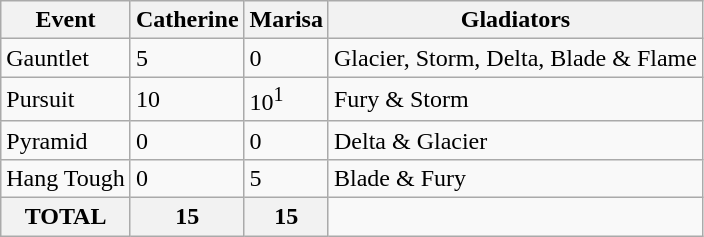<table class="wikitable">
<tr>
<th>Event</th>
<th>Catherine</th>
<th>Marisa</th>
<th>Gladiators</th>
</tr>
<tr>
<td>Gauntlet</td>
<td>5</td>
<td>0</td>
<td>Glacier, Storm, Delta, Blade & Flame</td>
</tr>
<tr>
<td>Pursuit</td>
<td>10</td>
<td>10<sup>1</sup></td>
<td>Fury & Storm</td>
</tr>
<tr>
<td>Pyramid</td>
<td>0</td>
<td>0</td>
<td>Delta & Glacier</td>
</tr>
<tr>
<td>Hang Tough</td>
<td>0</td>
<td>5</td>
<td>Blade & Fury</td>
</tr>
<tr>
<th>TOTAL</th>
<th>15</th>
<th>15</th>
</tr>
</table>
